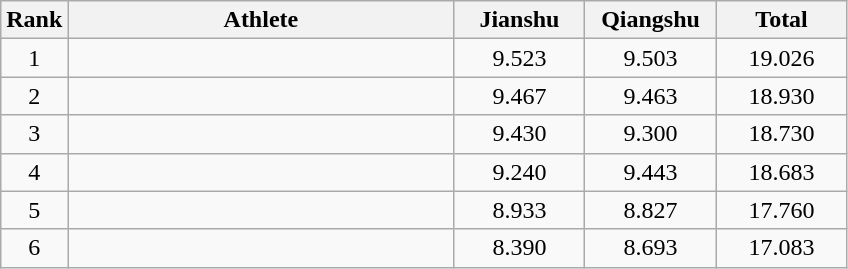<table class="wikitable" style="text-align:center">
<tr>
<th width=20>Rank</th>
<th width=250>Athlete</th>
<th width=80>Jianshu</th>
<th width=80>Qiangshu</th>
<th width=80>Total</th>
</tr>
<tr>
<td>1</td>
<td align="left"></td>
<td>9.523</td>
<td>9.503</td>
<td>19.026</td>
</tr>
<tr>
<td>2</td>
<td align="left"></td>
<td>9.467</td>
<td>9.463</td>
<td>18.930</td>
</tr>
<tr>
<td>3</td>
<td align="left"></td>
<td>9.430</td>
<td>9.300</td>
<td>18.730</td>
</tr>
<tr>
<td>4</td>
<td align="left"></td>
<td>9.240</td>
<td>9.443</td>
<td>18.683</td>
</tr>
<tr>
<td>5</td>
<td align="left"></td>
<td>8.933</td>
<td>8.827</td>
<td>17.760</td>
</tr>
<tr>
<td>6</td>
<td align="left"></td>
<td>8.390</td>
<td>8.693</td>
<td>17.083</td>
</tr>
</table>
